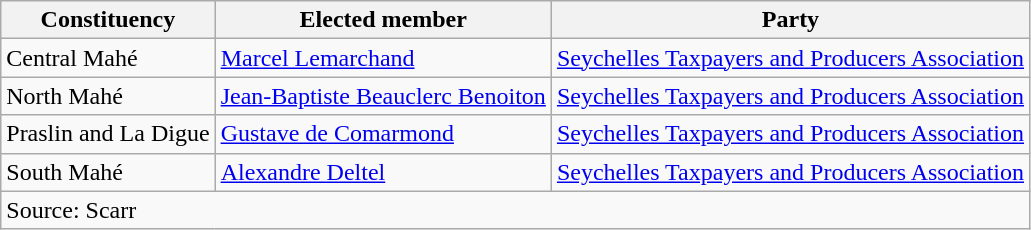<table class=wikitable>
<tr>
<th>Constituency</th>
<th>Elected member</th>
<th>Party</th>
</tr>
<tr>
<td>Central Mahé</td>
<td><a href='#'>Marcel Lemarchand</a></td>
<td><a href='#'>Seychelles Taxpayers and Producers Association</a></td>
</tr>
<tr>
<td>North Mahé</td>
<td><a href='#'>Jean-Baptiste Beauclerc Benoiton</a></td>
<td><a href='#'>Seychelles Taxpayers and Producers Association</a></td>
</tr>
<tr>
<td>Praslin and La Digue</td>
<td><a href='#'>Gustave de Comarmond</a></td>
<td><a href='#'>Seychelles Taxpayers and Producers Association</a></td>
</tr>
<tr>
<td>South Mahé</td>
<td><a href='#'>Alexandre Deltel</a></td>
<td><a href='#'>Seychelles Taxpayers and Producers Association</a></td>
</tr>
<tr>
<td align=left colspan=3>Source: Scarr</td>
</tr>
</table>
